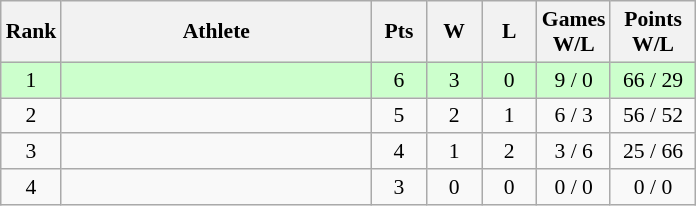<table class="wikitable" style="text-align: center; font-size:90% ">
<tr>
<th width="20">Rank</th>
<th width="200">Athlete</th>
<th width="30">Pts</th>
<th width="30">W</th>
<th width="30">L</th>
<th width="40">Games<br>W/L</th>
<th width="50">Points<br>W/L</th>
</tr>
<tr bgcolor=#ccffcc>
<td>1</td>
<td align=left></td>
<td>6</td>
<td>3</td>
<td>0</td>
<td>9 / 0</td>
<td>66 / 29</td>
</tr>
<tr>
<td>2</td>
<td align=left></td>
<td>5</td>
<td>2</td>
<td>1</td>
<td>6 / 3</td>
<td>56 / 52</td>
</tr>
<tr>
<td>3</td>
<td align=left></td>
<td>4</td>
<td>1</td>
<td>2</td>
<td>3 / 6</td>
<td>25 / 66</td>
</tr>
<tr>
<td>4</td>
<td align=left></td>
<td>3</td>
<td>0</td>
<td>0</td>
<td>0 / 0</td>
<td>0 / 0</td>
</tr>
</table>
